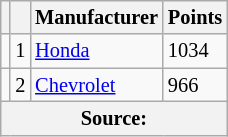<table class="wikitable" style="font-size: 85%;">
<tr>
<th scope="col"></th>
<th scope="col"></th>
<th scope="col">Manufacturer</th>
<th scope="col">Points</th>
</tr>
<tr>
<td align="left"></td>
<td align="center">1</td>
<td><a href='#'>Honda</a></td>
<td>1034</td>
</tr>
<tr>
<td align="left"></td>
<td align="center">2</td>
<td><a href='#'>Chevrolet</a></td>
<td>966</td>
</tr>
<tr>
<th colspan=4>Source:</th>
</tr>
</table>
